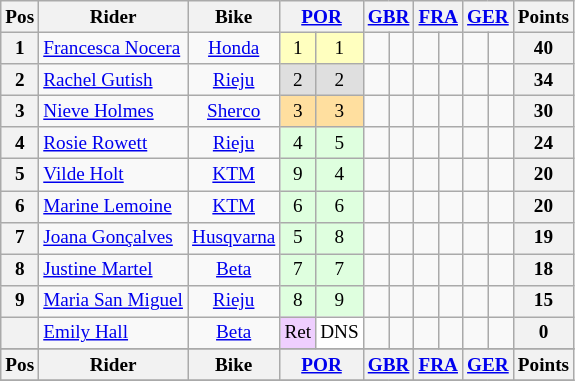<table class="wikitable" style="font-size: 80%; text-align:center">
<tr valign="top">
<th valign="middle">Pos</th>
<th valign="middle">Rider</th>
<th valign="middle">Bike</th>
<th colspan=2><a href='#'>POR</a><br></th>
<th colspan=2><a href='#'>GBR</a><br></th>
<th colspan=2><a href='#'>FRA</a><br></th>
<th colspan=2><a href='#'>GER</a><br></th>
<th valign="middle">Points</th>
</tr>
<tr>
<th>1</th>
<td align=left> <a href='#'>Francesca Nocera</a></td>
<td><a href='#'>Honda</a></td>
<td style="background:#ffffbf;">1</td>
<td style="background:#ffffbf;">1</td>
<td></td>
<td></td>
<td></td>
<td></td>
<td></td>
<td></td>
<th>40</th>
</tr>
<tr>
<th>2</th>
<td align=left> <a href='#'>Rachel Gutish</a></td>
<td><a href='#'>Rieju</a></td>
<td style="background:#dfdfdf;">2</td>
<td style="background:#dfdfdf;">2</td>
<td></td>
<td></td>
<td></td>
<td></td>
<td></td>
<td></td>
<th>34</th>
</tr>
<tr>
<th>3</th>
<td align=left> <a href='#'>Nieve Holmes</a></td>
<td><a href='#'>Sherco</a></td>
<td style="background:#ffdf9f;">3</td>
<td style="background:#ffdf9f;">3</td>
<td></td>
<td></td>
<td></td>
<td></td>
<td></td>
<td></td>
<th>30</th>
</tr>
<tr>
<th>4</th>
<td align=left> <a href='#'>Rosie Rowett</a></td>
<td><a href='#'>Rieju</a></td>
<td style="background:#dfffdf;">4</td>
<td style="background:#dfffdf;">5</td>
<td></td>
<td></td>
<td></td>
<td></td>
<td></td>
<td></td>
<th>24</th>
</tr>
<tr>
<th>5</th>
<td align=left> <a href='#'>Vilde Holt</a></td>
<td><a href='#'>KTM</a></td>
<td style="background:#dfffdf;">9</td>
<td style="background:#dfffdf;">4</td>
<td></td>
<td></td>
<td></td>
<td></td>
<td></td>
<td></td>
<th>20</th>
</tr>
<tr>
<th>6</th>
<td align=left> <a href='#'>Marine Lemoine</a></td>
<td><a href='#'>KTM</a></td>
<td style="background:#dfffdf;">6</td>
<td style="background:#dfffdf;">6</td>
<td></td>
<td></td>
<td></td>
<td></td>
<td></td>
<td></td>
<th>20</th>
</tr>
<tr>
<th>7</th>
<td align=left> <a href='#'>Joana Gonçalves</a></td>
<td><a href='#'>Husqvarna</a></td>
<td style="background:#dfffdf;">5</td>
<td style="background:#dfffdf;">8</td>
<td></td>
<td></td>
<td></td>
<td></td>
<td></td>
<td></td>
<th>19</th>
</tr>
<tr>
<th>8</th>
<td align=left> <a href='#'>Justine Martel</a></td>
<td><a href='#'>Beta</a></td>
<td style="background:#dfffdf;">7</td>
<td style="background:#dfffdf;">7</td>
<td></td>
<td></td>
<td></td>
<td></td>
<td></td>
<td></td>
<th>18</th>
</tr>
<tr>
<th>9</th>
<td align=left> <a href='#'>Maria San Miguel</a></td>
<td><a href='#'>Rieju</a></td>
<td style="background:#dfffdf;">8</td>
<td style="background:#dfffdf;">9</td>
<td></td>
<td></td>
<td></td>
<td></td>
<td></td>
<td></td>
<th>15</th>
</tr>
<tr>
<th></th>
<td align=left> <a href='#'>Emily Hall</a></td>
<td><a href='#'>Beta</a></td>
<td style="background:#efcfff;">Ret</td>
<td style="background:#ffffff;">DNS</td>
<td></td>
<td></td>
<td></td>
<td></td>
<td></td>
<td></td>
<th>0</th>
</tr>
<tr>
</tr>
<tr valign="top">
<th valign="middle">Pos</th>
<th valign="middle">Rider</th>
<th valign="middle">Bike</th>
<th colspan=2><a href='#'>POR</a><br></th>
<th colspan=2><a href='#'>GBR</a><br></th>
<th colspan=2><a href='#'>FRA</a><br></th>
<th colspan=2><a href='#'>GER</a><br></th>
<th valign="middle">Points</th>
</tr>
<tr>
</tr>
</table>
